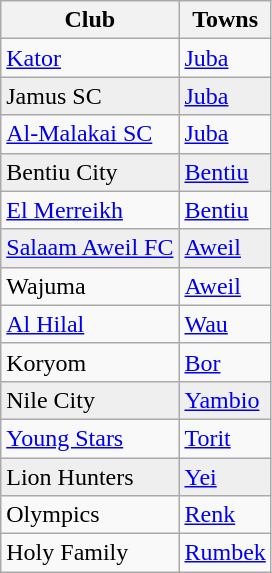<table class="wikitable sortable">
<tr>
<th>Club</th>
<th>Towns</th>
</tr>
<tr>
<td><a href='#'>Kator</a></td>
<td><a href='#'>Juba</a></td>
</tr>
<tr style="background:#EFEFEF">
<td>Jamus SC</td>
<td><a href='#'>Juba</a></td>
</tr>
<tr>
<td><a href='#'>Al-Malakai SC</a></td>
<td><a href='#'>Juba</a></td>
</tr>
<tr style="background:#EFEFEF">
<td>Bentiu City</td>
<td><a href='#'>Bentiu</a></td>
</tr>
<tr>
<td><a href='#'>El Merreikh</a></td>
<td><a href='#'>Bentiu</a></td>
</tr>
<tr style="background:#EFEFEF">
<td><a href='#'>Salaam Aweil FC</a></td>
<td><a href='#'>Aweil</a></td>
</tr>
<tr>
<td>Wajuma</td>
<td><a href='#'>Aweil</a></td>
</tr>
<tr>
<td><a href='#'>Al Hilal</a></td>
<td><a href='#'>Wau</a></td>
</tr>
<tr>
<td>Koryom</td>
<td><a href='#'>Bor</a></td>
</tr>
<tr style="background:#EFEFEF">
<td>Nile City</td>
<td><a href='#'>Yambio</a></td>
</tr>
<tr>
<td><a href='#'>Young Stars</a></td>
<td><a href='#'>Torit</a></td>
</tr>
<tr style="background:#EFEFEF">
<td>Lion Hunters</td>
<td><a href='#'>Yei</a></td>
</tr>
<tr>
<td>Olympics</td>
<td><a href='#'>Renk</a></td>
</tr>
<tr>
<td>Holy Family</td>
<td><a href='#'>Rumbek</a></td>
</tr>
</table>
